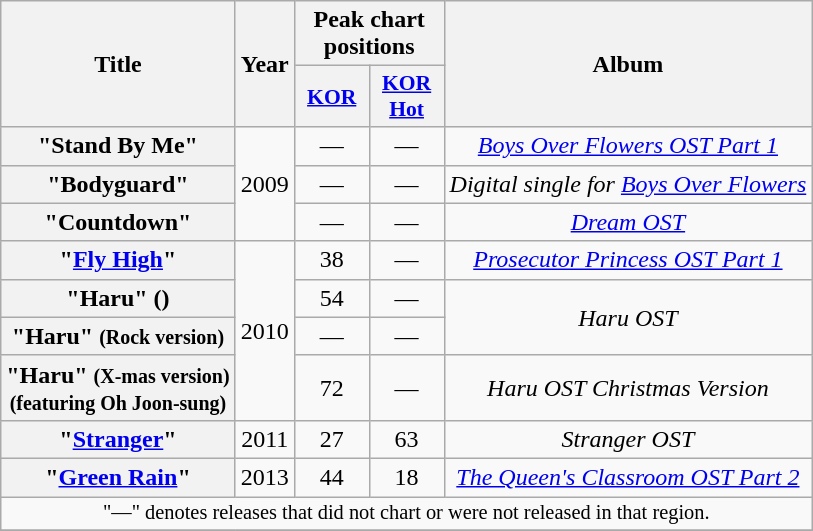<table class="wikitable plainrowheaders" style="text-align:center;">
<tr>
<th scope="col" rowspan="2">Title</th>
<th scope="col" rowspan="2">Year</th>
<th scope="col" colspan="2">Peak chart<br>positions</th>
<th scope="col" rowspan="2">Album</th>
</tr>
<tr>
<th scope="col" style="width:3em;font-size:90%;"><a href='#'>KOR</a><br></th>
<th scope="col" style="width:3em;font-size:90%;"><a href='#'>KOR<br>Hot</a><br></th>
</tr>
<tr>
<th scope="row">"Stand By Me"</th>
<td rowspan="3">2009</td>
<td>—</td>
<td>—</td>
<td><em><a href='#'>Boys Over Flowers OST Part 1</a></em></td>
</tr>
<tr>
<th scope="row">"Bodyguard"</th>
<td>—</td>
<td>—</td>
<td><em>Digital single for <a href='#'>Boys Over Flowers</a></em></td>
</tr>
<tr>
<th scope="row">"Countdown"</th>
<td>—</td>
<td>—</td>
<td><em><a href='#'>Dream OST</a></em></td>
</tr>
<tr>
<th scope="row">"<a href='#'>Fly High</a>"</th>
<td rowspan="4">2010</td>
<td>38</td>
<td>—</td>
<td><em><a href='#'>Prosecutor Princess OST Part 1</a></em></td>
</tr>
<tr>
<th scope="row">"Haru" ()</th>
<td>54</td>
<td>—</td>
<td rowspan="2"><em>Haru OST</em></td>
</tr>
<tr>
<th scope="row">"Haru" <small>(Rock version)</small></th>
<td>—</td>
<td>—</td>
</tr>
<tr>
<th scope="row">"Haru" <small>(X-mas version)<br>(featuring Oh Joon-sung)</small></th>
<td>72</td>
<td>—</td>
<td><em>Haru OST Christmas Version</em></td>
</tr>
<tr>
<th scope="row">"<a href='#'>Stranger</a>"</th>
<td>2011</td>
<td>27</td>
<td>63</td>
<td><em>Stranger OST</em></td>
</tr>
<tr>
<th scope="row">"<a href='#'>Green Rain</a>"</th>
<td>2013</td>
<td>44</td>
<td>18</td>
<td><em><a href='#'>The Queen's Classroom OST Part 2</a></em></td>
</tr>
<tr>
<td colspan="5" style="text-align:center; font-size:85%">"—" denotes releases that did not chart or were not released in that region.</td>
</tr>
<tr>
</tr>
</table>
